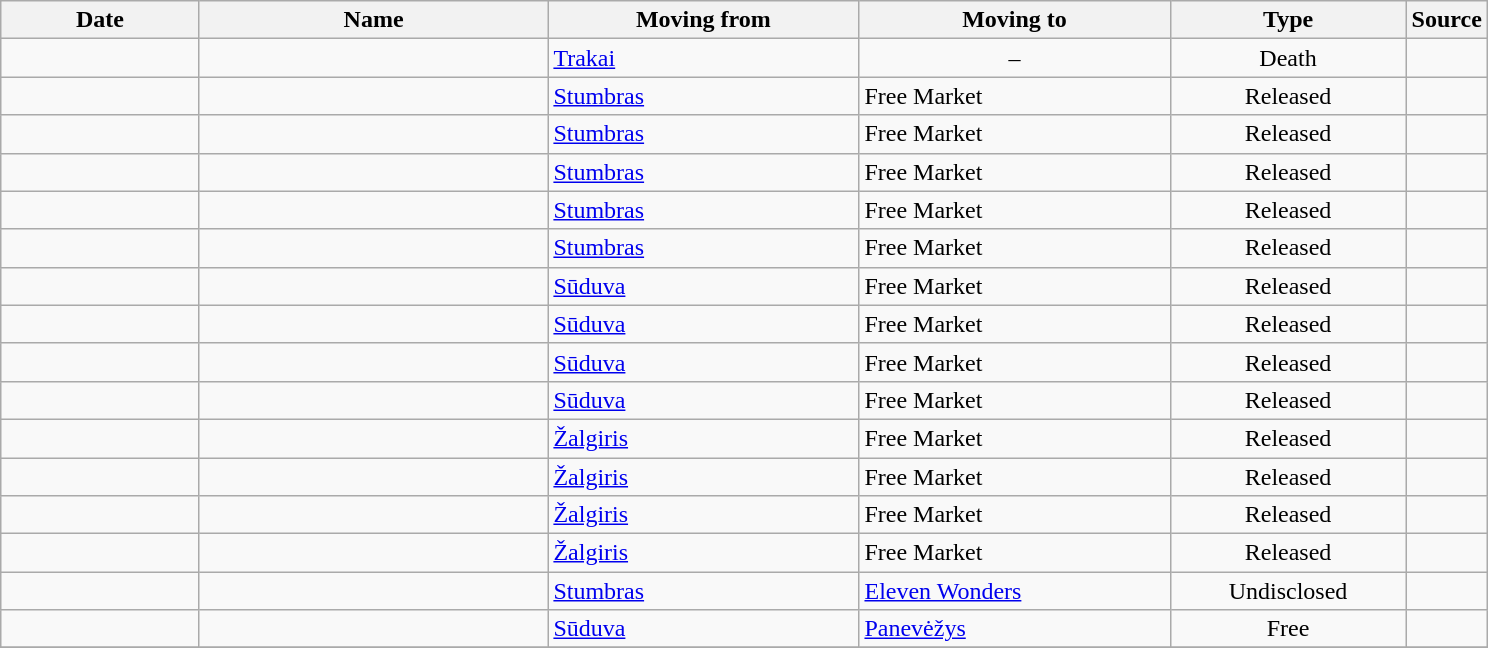<table class="wikitable sortable">
<tr>
<th style="width:125px;">Date</th>
<th style="width:225px;">Name</th>
<th style="width:200px;">Moving from</th>
<th style="width:200px;">Moving to</th>
<th style="width:150px;">Type</th>
<th style="width:20px;">Source</th>
</tr>
<tr>
<td align=center></td>
<td> </td>
<td><a href='#'>Trakai</a></td>
<td align=center>–</td>
<td align=center>Death</td>
<td align=center></td>
</tr>
<tr>
<td align=center></td>
<td> </td>
<td><a href='#'>Stumbras</a></td>
<td>Free Market</td>
<td align=center>Released</td>
<td align=center></td>
</tr>
<tr>
<td align=center></td>
<td> </td>
<td><a href='#'>Stumbras</a></td>
<td>Free Market</td>
<td align=center>Released</td>
<td align=center></td>
</tr>
<tr>
<td align=center></td>
<td> </td>
<td><a href='#'>Stumbras</a></td>
<td>Free Market</td>
<td align=center>Released</td>
<td align=center></td>
</tr>
<tr>
<td align=center></td>
<td> </td>
<td><a href='#'>Stumbras</a></td>
<td>Free Market</td>
<td align=center>Released</td>
<td align=center></td>
</tr>
<tr>
<td align=center></td>
<td> </td>
<td><a href='#'>Stumbras</a></td>
<td>Free Market</td>
<td align=center>Released</td>
<td align=center></td>
</tr>
<tr>
<td align=center></td>
<td> </td>
<td><a href='#'>Sūduva</a></td>
<td>Free Market</td>
<td align=center>Released</td>
<td align=center></td>
</tr>
<tr>
<td align=center></td>
<td> </td>
<td><a href='#'>Sūduva</a></td>
<td>Free Market</td>
<td align=center>Released</td>
<td align=center></td>
</tr>
<tr>
<td align=center></td>
<td> </td>
<td><a href='#'>Sūduva</a></td>
<td>Free Market</td>
<td align=center>Released</td>
<td align=center></td>
</tr>
<tr>
<td align=center></td>
<td> </td>
<td><a href='#'>Sūduva</a></td>
<td>Free Market</td>
<td align=center>Released</td>
<td align=center></td>
</tr>
<tr>
<td align=center></td>
<td> </td>
<td><a href='#'>Žalgiris</a></td>
<td>Free Market</td>
<td align=center>Released</td>
<td align=center></td>
</tr>
<tr>
<td align=center></td>
<td> </td>
<td><a href='#'>Žalgiris</a></td>
<td>Free Market</td>
<td align=center>Released</td>
<td align=center></td>
</tr>
<tr>
<td align=center></td>
<td> </td>
<td><a href='#'>Žalgiris</a></td>
<td>Free Market</td>
<td align=center>Released</td>
<td align=center></td>
</tr>
<tr>
<td align=center></td>
<td> </td>
<td><a href='#'>Žalgiris</a></td>
<td>Free Market</td>
<td align=center>Released</td>
<td align=center></td>
</tr>
<tr>
<td align=center></td>
<td> </td>
<td><a href='#'>Stumbras</a></td>
<td> <a href='#'>Eleven Wonders</a></td>
<td align=center>Undisclosed</td>
<td align=center></td>
</tr>
<tr>
<td align=center></td>
<td> </td>
<td><a href='#'>Sūduva</a></td>
<td><a href='#'>Panevėžys</a></td>
<td align=center>Free</td>
<td align=center></td>
</tr>
<tr>
</tr>
</table>
